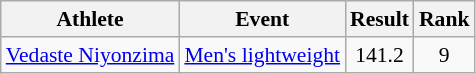<table class="wikitable" style="font-size:90%">
<tr>
<th>Athlete</th>
<th>Event</th>
<th>Result</th>
<th>Rank</th>
</tr>
<tr align=center>
<td align=left><a href='#'>Vedaste Niyonzima</a></td>
<td align=left><a href='#'>Men's lightweight</a></td>
<td>141.2</td>
<td>9</td>
</tr>
</table>
